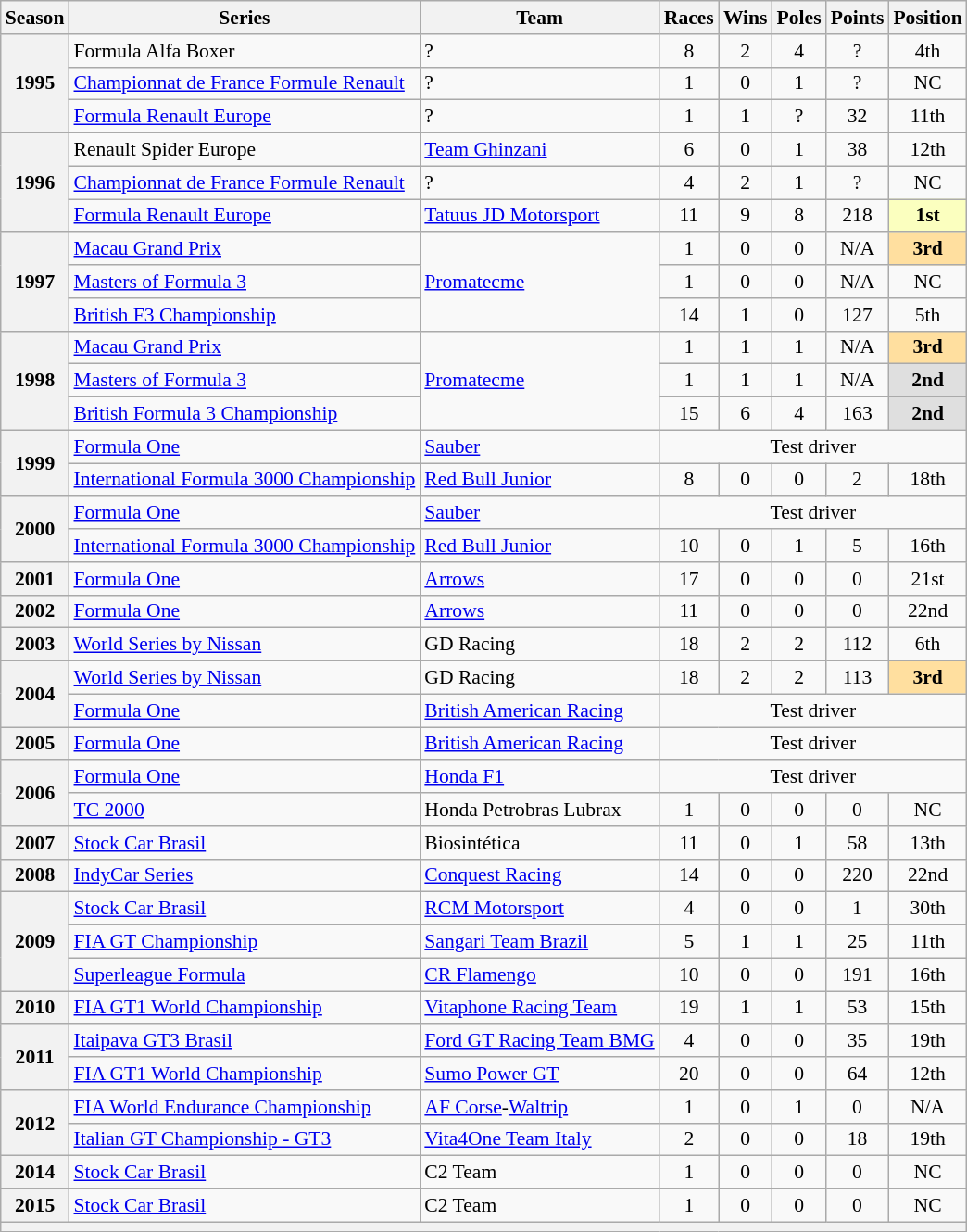<table class="wikitable" style="font-size: 90%; text-align:center">
<tr>
<th>Season</th>
<th>Series</th>
<th>Team</th>
<th>Races</th>
<th>Wins</th>
<th>Poles</th>
<th>Points</th>
<th>Position</th>
</tr>
<tr>
<th rowspan=3>1995</th>
<td align=left>Formula Alfa Boxer</td>
<td align=left>?</td>
<td align=center>8</td>
<td align=center>2</td>
<td align=center>4</td>
<td align=center>?</td>
<td align=center>4th</td>
</tr>
<tr>
<td align=left><a href='#'>Championnat de France Formule Renault</a></td>
<td align=left>?</td>
<td align=center>1</td>
<td align=center>0</td>
<td align=center>1</td>
<td align=center>?</td>
<td align=center>NC</td>
</tr>
<tr>
<td align=left><a href='#'>Formula Renault Europe</a></td>
<td align=left>?</td>
<td align="center">1</td>
<td align="center">1</td>
<td align="center">?</td>
<td align="center">32</td>
<td align="center">11th</td>
</tr>
<tr>
<th rowspan=3>1996</th>
<td align=left>Renault Spider Europe</td>
<td align=left><a href='#'>Team Ghinzani</a></td>
<td align=center>6</td>
<td align=center>0</td>
<td align=center>1</td>
<td align=center>38</td>
<td align=center>12th</td>
</tr>
<tr>
<td align=left><a href='#'>Championnat de France Formule Renault</a></td>
<td align=left>?</td>
<td align=center>4</td>
<td align=center>2</td>
<td align=center>1</td>
<td align=center>?</td>
<td align=center>NC</td>
</tr>
<tr>
<td align=left><a href='#'>Formula Renault Europe</a></td>
<td align=left><a href='#'>Tatuus JD Motorsport</a></td>
<td align=center>11</td>
<td align=center>9</td>
<td align=center>8</td>
<td align=center>218</td>
<td align="center" style="background:#FBFFBF;"><strong>1st</strong></td>
</tr>
<tr>
<th rowspan=3>1997</th>
<td align=left><a href='#'>Macau Grand Prix</a></td>
<td rowspan="3" align="left"><a href='#'>Promatecme</a></td>
<td align=center>1</td>
<td align=center>0</td>
<td align=center>0</td>
<td align=center>N/A</td>
<td align="center" style="background:#FFDF9F;"><strong>3rd</strong></td>
</tr>
<tr>
<td align=left><a href='#'>Masters of Formula 3</a></td>
<td align=center>1</td>
<td align=center>0</td>
<td align=center>0</td>
<td align=center>N/A</td>
<td align=center>NC</td>
</tr>
<tr>
<td align=left><a href='#'>British F3 Championship</a></td>
<td align=center>14</td>
<td align=center>1</td>
<td align=center>0</td>
<td align=center>127</td>
<td align=center>5th</td>
</tr>
<tr>
<th rowspan=3>1998</th>
<td align=left><a href='#'>Macau Grand Prix</a></td>
<td rowspan="3" align="left"><a href='#'>Promatecme</a></td>
<td align=center>1</td>
<td align=center>1</td>
<td align=center>1</td>
<td align=center>N/A</td>
<td align="center" style="background:#FFDF9F;"><strong>3rd</strong></td>
</tr>
<tr>
<td align=left><a href='#'>Masters of Formula 3</a></td>
<td align=center>1</td>
<td align=center>1</td>
<td align=center>1</td>
<td align=center>N/A</td>
<td align="center" style="background:#DFDFDF;"><strong>2nd</strong></td>
</tr>
<tr>
<td align=left><a href='#'>British Formula 3 Championship</a></td>
<td align=center>15</td>
<td align=center>6</td>
<td align=center>4</td>
<td align=center>163</td>
<td align="center" style="background:#DFDFDF;"><strong>2nd</strong></td>
</tr>
<tr>
<th rowspan=2>1999</th>
<td align=left><a href='#'>Formula One</a></td>
<td align=left><a href='#'>Sauber</a></td>
<td colspan="5" align="center">Test driver</td>
</tr>
<tr>
<td align=left><a href='#'>International Formula 3000 Championship</a></td>
<td align=left><a href='#'>Red Bull Junior</a></td>
<td align=center>8</td>
<td align=center>0</td>
<td align=center>0</td>
<td align=center>2</td>
<td align=center>18th</td>
</tr>
<tr>
<th rowspan=2>2000</th>
<td align=left><a href='#'>Formula One</a></td>
<td align=left><a href='#'>Sauber</a></td>
<td colspan="5" align="center">Test driver</td>
</tr>
<tr>
<td align=left><a href='#'>International Formula 3000 Championship</a></td>
<td align=left><a href='#'>Red Bull Junior</a></td>
<td align=center>10</td>
<td align=center>0</td>
<td align=center>1</td>
<td align=center>5</td>
<td align=center>16th</td>
</tr>
<tr>
<th>2001</th>
<td align=left><a href='#'>Formula One</a></td>
<td align=left><a href='#'>Arrows</a></td>
<td align=center>17</td>
<td align=center>0</td>
<td align=center>0</td>
<td align=center>0</td>
<td align=center>21st</td>
</tr>
<tr>
<th>2002</th>
<td align=left><a href='#'>Formula One</a></td>
<td align=left><a href='#'>Arrows</a></td>
<td align=center>11</td>
<td align=center>0</td>
<td align=center>0</td>
<td align=center>0</td>
<td align=center>22nd</td>
</tr>
<tr>
<th>2003</th>
<td align=left><a href='#'>World Series by Nissan</a></td>
<td align=left>GD Racing</td>
<td align=center>18</td>
<td align=center>2</td>
<td align=center>2</td>
<td align=center>112</td>
<td align=center>6th</td>
</tr>
<tr>
<th rowspan=2>2004</th>
<td align=left><a href='#'>World Series by Nissan</a></td>
<td align=left>GD Racing</td>
<td align=center>18</td>
<td align=center>2</td>
<td align=center>2</td>
<td align=center>113</td>
<td align="center" style="background:#FFDF9F;"><strong>3rd</strong></td>
</tr>
<tr>
<td align=left><a href='#'>Formula One</a></td>
<td align=left><a href='#'>British American Racing</a></td>
<td colspan="5" align="center">Test driver</td>
</tr>
<tr>
<th>2005</th>
<td align=left><a href='#'>Formula One</a></td>
<td align=left><a href='#'>British American Racing</a></td>
<td colspan="5" align="center">Test driver</td>
</tr>
<tr>
<th rowspan=2>2006</th>
<td align=left><a href='#'>Formula One</a></td>
<td align=left><a href='#'>Honda F1</a></td>
<td colspan="5" align="center">Test driver</td>
</tr>
<tr>
<td align=left><a href='#'>TC 2000</a></td>
<td align=left>Honda Petrobras Lubrax</td>
<td align=center>1</td>
<td align=center>0</td>
<td align=center>0</td>
<td align=center>0</td>
<td align=center>NC</td>
</tr>
<tr>
<th>2007</th>
<td align=left><a href='#'>Stock Car Brasil</a></td>
<td align=left>Biosintética</td>
<td align=center>11</td>
<td align=center>0</td>
<td align=center>1</td>
<td align=center>58</td>
<td align=center>13th</td>
</tr>
<tr>
<th>2008</th>
<td align=left><a href='#'>IndyCar Series</a></td>
<td align=left><a href='#'>Conquest Racing</a></td>
<td align=center>14</td>
<td align=center>0</td>
<td align=center>0</td>
<td align=center>220</td>
<td align=center>22nd</td>
</tr>
<tr>
<th rowspan=3>2009</th>
<td align=left><a href='#'>Stock Car Brasil</a></td>
<td align=left><a href='#'>RCM Motorsport</a></td>
<td align=center>4</td>
<td align=center>0</td>
<td align=center>0</td>
<td align=center>1</td>
<td align=center>30th</td>
</tr>
<tr>
<td align=left><a href='#'>FIA GT Championship</a></td>
<td align=left><a href='#'>Sangari Team Brazil</a></td>
<td align=center>5</td>
<td align=center>1</td>
<td align=center>1</td>
<td align=center>25</td>
<td align=center>11th</td>
</tr>
<tr>
<td align=left><a href='#'>Superleague Formula</a></td>
<td align=left><a href='#'>CR Flamengo</a></td>
<td align=center>10</td>
<td align=center>0</td>
<td align=center>0</td>
<td align=center>191</td>
<td align=center>16th</td>
</tr>
<tr>
<th>2010</th>
<td align=left><a href='#'>FIA GT1 World Championship</a></td>
<td align=left><a href='#'>Vitaphone Racing Team</a></td>
<td align=center>19</td>
<td align=center>1</td>
<td align=center>1</td>
<td align=center>53</td>
<td align=center>15th</td>
</tr>
<tr>
<th rowspan=2>2011</th>
<td align=left><a href='#'>Itaipava GT3 Brasil</a></td>
<td align=left><a href='#'>Ford GT Racing Team BMG</a></td>
<td align=center>4</td>
<td align=center>0</td>
<td align=center>0</td>
<td align=center>35</td>
<td align=center>19th</td>
</tr>
<tr>
<td align=left><a href='#'>FIA GT1 World Championship</a></td>
<td align=left><a href='#'>Sumo Power GT</a></td>
<td align=center>20</td>
<td align=center>0</td>
<td align=center>0</td>
<td align=center>64</td>
<td align=center>12th</td>
</tr>
<tr>
<th rowspan=2>2012</th>
<td align=left><a href='#'>FIA World Endurance Championship</a></td>
<td align=left><a href='#'>AF Corse</a>-<a href='#'>Waltrip</a></td>
<td align=center>1</td>
<td align=center>0</td>
<td align=center>1</td>
<td align=center>0</td>
<td align=center>N/A</td>
</tr>
<tr>
<td align=left><a href='#'>Italian GT Championship - GT3</a></td>
<td align=left><a href='#'>Vita4One Team Italy</a></td>
<td align=center>2</td>
<td align=center>0</td>
<td align=center>0</td>
<td align=center>18</td>
<td align=center>19th</td>
</tr>
<tr>
<th>2014</th>
<td align=left><a href='#'>Stock Car Brasil</a></td>
<td align=left>C2 Team</td>
<td align=center>1</td>
<td align=center>0</td>
<td align=center>0</td>
<td align=center>0</td>
<td align=center>NC</td>
</tr>
<tr>
<th>2015</th>
<td align=left><a href='#'>Stock Car Brasil</a></td>
<td align=left>C2 Team</td>
<td align=center>1</td>
<td align=center>0</td>
<td align=center>0</td>
<td align=center>0</td>
<td align=center>NC</td>
</tr>
<tr>
<th colspan="10"></th>
</tr>
</table>
